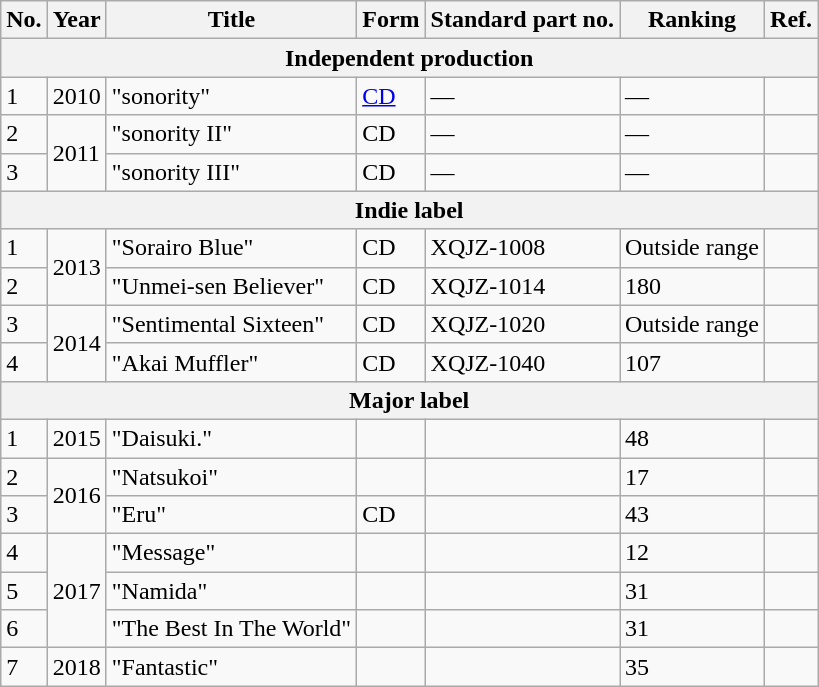<table class="wikitable">
<tr>
<th>No.</th>
<th>Year</th>
<th>Title</th>
<th>Form</th>
<th>Standard part no.</th>
<th>Ranking</th>
<th>Ref.</th>
</tr>
<tr>
<th colspan="7">Independent production</th>
</tr>
<tr>
<td>1</td>
<td>2010</td>
<td>"sonority"</td>
<td><a href='#'>CD</a></td>
<td>—</td>
<td>—</td>
<td></td>
</tr>
<tr>
<td>2</td>
<td rowspan="2">2011</td>
<td>"sonority II"</td>
<td>CD</td>
<td>—</td>
<td>—</td>
<td></td>
</tr>
<tr>
<td>3</td>
<td>"sonority III"</td>
<td>CD</td>
<td>—</td>
<td>—</td>
<td></td>
</tr>
<tr>
<th colspan="7">Indie label</th>
</tr>
<tr>
<td>1</td>
<td rowspan="2">2013</td>
<td>"Sorairo Blue"</td>
<td>CD</td>
<td>XQJZ-1008</td>
<td>Outside range</td>
<td></td>
</tr>
<tr>
<td>2</td>
<td>"Unmei-sen Believer"</td>
<td>CD</td>
<td>XQJZ-1014</td>
<td>180</td>
<td></td>
</tr>
<tr>
<td>3</td>
<td rowspan="2">2014</td>
<td>"Sentimental Sixteen"</td>
<td>CD</td>
<td>XQJZ-1020</td>
<td>Outside range</td>
<td></td>
</tr>
<tr>
<td>4</td>
<td>"Akai Muffler"</td>
<td>CD</td>
<td>XQJZ-1040</td>
<td>107</td>
<td></td>
</tr>
<tr>
<th colspan="7">Major label</th>
</tr>
<tr>
<td>1</td>
<td>2015</td>
<td>"Daisuki."</td>
<td></td>
<td></td>
<td>48</td>
<td></td>
</tr>
<tr>
<td>2</td>
<td rowspan="2">2016</td>
<td>"Natsukoi"</td>
<td></td>
<td></td>
<td>17</td>
<td></td>
</tr>
<tr>
<td>3</td>
<td>"Eru"</td>
<td>CD</td>
<td></td>
<td>43</td>
<td></td>
</tr>
<tr>
<td>4</td>
<td rowspan="3">2017</td>
<td>"Message"</td>
<td></td>
<td></td>
<td>12</td>
<td></td>
</tr>
<tr>
<td>5</td>
<td>"Namida"</td>
<td></td>
<td></td>
<td>31</td>
<td></td>
</tr>
<tr>
<td>6</td>
<td>"The Best In The World"</td>
<td></td>
<td></td>
<td>31</td>
<td></td>
</tr>
<tr>
<td>7</td>
<td>2018</td>
<td>"Fantastic"</td>
<td></td>
<td></td>
<td>35</td>
<td></td>
</tr>
</table>
